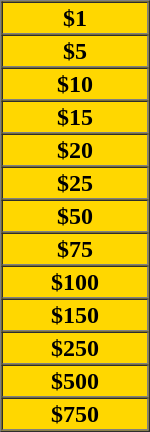<table border=1 cellspacing=0 cellpadding=1 width=100px style="background:gold;text-align:center">
<tr>
<td><strong> $1</strong></td>
</tr>
<tr>
<td><strong> $5</strong></td>
</tr>
<tr>
<td><strong>$10</strong></td>
</tr>
<tr>
<td><strong>$15</strong></td>
</tr>
<tr>
<td><strong>$20</strong></td>
</tr>
<tr>
<td><strong>$25</strong></td>
</tr>
<tr>
<td><strong>$50</strong></td>
</tr>
<tr>
<td><strong>$75</strong></td>
</tr>
<tr>
<td><strong>$100</strong></td>
</tr>
<tr>
<td><strong>$150</strong></td>
</tr>
<tr>
<td><strong>$250</strong></td>
</tr>
<tr>
<td><strong>$500</strong></td>
</tr>
<tr>
<td><strong>$750</strong></td>
</tr>
</table>
